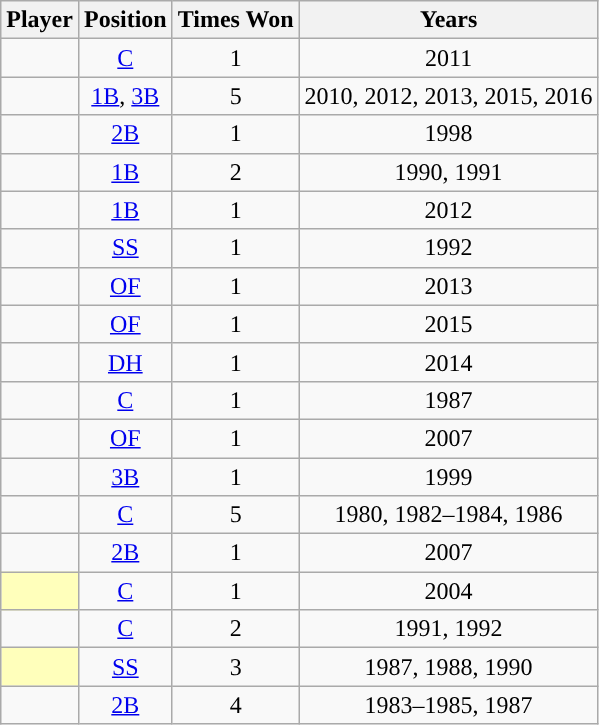<table class="wikitable sortable" style="text-align:center;">
<tr>
<th scope="col">Player</th>
<th scope="col">Position</th>
<th scope="col">Times Won</th>
<th scope="col">Years</th>
</tr>
<tr>
<td scope="row"></td>
<td><a href='#'>C</a></td>
<td style="text-align:center;">1</td>
<td>2011</td>
</tr>
<tr>
<td scope="row"></td>
<td><a href='#'>1B</a>, <a href='#'>3B</a></td>
<td style="text-align:center;">5</td>
<td>2010, 2012, 2013, 2015, 2016</td>
</tr>
<tr>
<td scope="row"></td>
<td><a href='#'>2B</a></td>
<td style="text-align:center;">1</td>
<td>1998</td>
</tr>
<tr>
<td scope="row"></td>
<td><a href='#'>1B</a></td>
<td style="text-align:center;">2</td>
<td>1990, 1991</td>
</tr>
<tr>
<td scope="row"></td>
<td><a href='#'>1B</a></td>
<td style="text-align:center;">1</td>
<td>2012</td>
</tr>
<tr>
<td scope="row"></td>
<td><a href='#'>SS</a></td>
<td style="text-align:center;">1</td>
<td>1992</td>
</tr>
<tr>
<td scope="row"></td>
<td><a href='#'>OF</a></td>
<td style="text-align:center;">1</td>
<td>2013</td>
</tr>
<tr>
<td scope="row"></td>
<td><a href='#'>OF</a></td>
<td style="text-align:center;">1</td>
<td>2015</td>
</tr>
<tr>
<td scope="row"></td>
<td><a href='#'>DH</a></td>
<td style="text-align:center;">1</td>
<td>2014</td>
</tr>
<tr>
<td scope="row"></td>
<td><a href='#'>C</a></td>
<td style="text-align:center;">1</td>
<td>1987</td>
</tr>
<tr>
<td scope="row"></td>
<td><a href='#'>OF</a></td>
<td style="text-align:center;">1</td>
<td>2007</td>
</tr>
<tr>
<td scope="row"></td>
<td><a href='#'>3B</a></td>
<td style="text-align:center;">1</td>
<td>1999</td>
</tr>
<tr>
<td scope="row"></td>
<td><a href='#'>C</a></td>
<td style="text-align:center;">5</td>
<td>1980, 1982–1984, 1986</td>
</tr>
<tr>
<td scope="row"></td>
<td><a href='#'>2B</a></td>
<td style="text-align:center;">1</td>
<td>2007</td>
</tr>
<tr>
<td scope="row" bgcolor="#FFFFBB"></td>
<td><a href='#'>C</a></td>
<td style="text-align:center;">1</td>
<td>2004</td>
</tr>
<tr>
<td scope="row"></td>
<td><a href='#'>C</a></td>
<td style="text-align:center;">2</td>
<td>1991, 1992</td>
</tr>
<tr>
<td scope="row" bgcolor="#FFFFBB"></td>
<td><a href='#'>SS</a></td>
<td style="text-align:center;">3</td>
<td>1987, 1988, 1990</td>
</tr>
<tr>
<td scope="row"></td>
<td><a href='#'>2B</a></td>
<td style="text-align:center;">4</td>
<td>1983–1985, 1987</td>
</tr>
</table>
